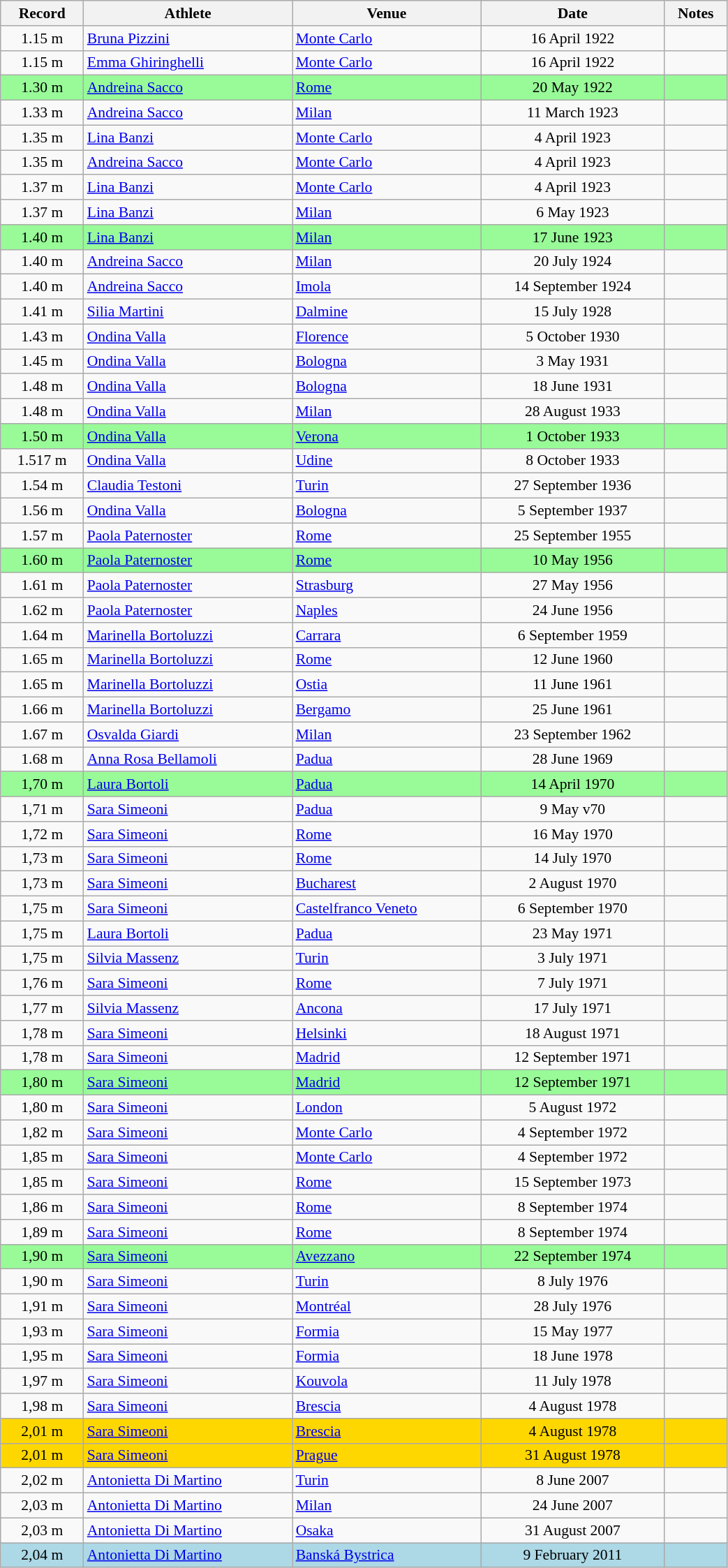<table class="wikitable sortable" width=55% style="font-size:90%; text-align:center;">
<tr>
<th>Record</th>
<th>Athlete</th>
<th>Venue</th>
<th>Date</th>
<th>Notes</th>
</tr>
<tr>
<td>1.15 m</td>
<td align=left><a href='#'>Bruna Pizzini</a></td>
<td align=left> <a href='#'>Monte Carlo</a></td>
<td>16 April 1922</td>
<td></td>
</tr>
<tr>
<td>1.15 m</td>
<td align=left><a href='#'>Emma Ghiringhelli</a></td>
<td align=left> <a href='#'>Monte Carlo</a></td>
<td>16 April 1922</td>
<td></td>
</tr>
<tr bgcolor=palegreen>
<td>1.30 m</td>
<td align=left><a href='#'>Andreina Sacco</a></td>
<td align=left> <a href='#'>Rome</a></td>
<td>20 May 1922</td>
<td></td>
</tr>
<tr>
<td>1.33 m</td>
<td align=left><a href='#'>Andreina Sacco</a></td>
<td align=left> <a href='#'>Milan</a></td>
<td>11 March 1923</td>
<td></td>
</tr>
<tr>
<td>1.35 m</td>
<td align=left><a href='#'>Lina Banzi</a></td>
<td align=left> <a href='#'>Monte Carlo</a></td>
<td>4 April 1923</td>
<td></td>
</tr>
<tr>
<td>1.35 m</td>
<td align=left><a href='#'>Andreina Sacco</a></td>
<td align=left> <a href='#'>Monte Carlo</a></td>
<td>4 April 1923</td>
<td></td>
</tr>
<tr>
<td>1.37 m</td>
<td align=left><a href='#'>Lina Banzi</a></td>
<td align=left> <a href='#'>Monte Carlo</a></td>
<td>4 April 1923</td>
<td></td>
</tr>
<tr>
<td>1.37 m</td>
<td align=left><a href='#'>Lina Banzi</a></td>
<td align=left> <a href='#'>Milan</a></td>
<td>6 May 1923</td>
<td></td>
</tr>
<tr bgcolor=palegreen>
<td>1.40 m</td>
<td align=left><a href='#'>Lina Banzi</a></td>
<td align=left> <a href='#'>Milan</a></td>
<td>17 June 1923</td>
<td></td>
</tr>
<tr>
<td>1.40 m</td>
<td align=left><a href='#'>Andreina Sacco</a></td>
<td align=left> <a href='#'>Milan</a></td>
<td>20 July 1924</td>
<td></td>
</tr>
<tr>
<td>1.40 m</td>
<td align=left><a href='#'>Andreina Sacco</a></td>
<td align=left> <a href='#'>Imola</a></td>
<td>14 September 1924</td>
<td></td>
</tr>
<tr>
<td>1.41 m</td>
<td align=left><a href='#'>Silia Martini</a></td>
<td align=left> <a href='#'>Dalmine</a></td>
<td>15 July 1928</td>
<td></td>
</tr>
<tr>
<td>1.43 m</td>
<td align=left><a href='#'>Ondina Valla</a></td>
<td align=left> <a href='#'>Florence</a></td>
<td>5 October 1930</td>
<td></td>
</tr>
<tr>
<td>1.45 m</td>
<td align=left><a href='#'>Ondina Valla</a></td>
<td align=left> <a href='#'>Bologna</a></td>
<td>3 May 1931</td>
<td></td>
</tr>
<tr>
<td>1.48 m</td>
<td align=left><a href='#'>Ondina Valla</a></td>
<td align=left> <a href='#'>Bologna</a></td>
<td>18 June 1931</td>
<td></td>
</tr>
<tr>
<td>1.48 m</td>
<td align=left><a href='#'>Ondina Valla</a></td>
<td align=left> <a href='#'>Milan</a></td>
<td>28 August 1933</td>
<td></td>
</tr>
<tr bgcolor=palegreen>
<td>1.50 m</td>
<td align=left><a href='#'>Ondina Valla</a></td>
<td align=left> <a href='#'>Verona</a></td>
<td>1 October 1933</td>
<td></td>
</tr>
<tr>
<td>1.517 m</td>
<td align=left><a href='#'>Ondina Valla</a></td>
<td align=left> <a href='#'>Udine</a></td>
<td>8 October 1933</td>
<td></td>
</tr>
<tr>
<td>1.54 m</td>
<td align=left><a href='#'>Claudia Testoni</a></td>
<td align=left> <a href='#'>Turin</a></td>
<td>27 September 1936</td>
<td></td>
</tr>
<tr>
<td>1.56 m</td>
<td align=left><a href='#'>Ondina Valla</a></td>
<td align=left> <a href='#'>Bologna</a></td>
<td>5 September 1937</td>
<td></td>
</tr>
<tr>
<td>1.57 m</td>
<td align=left><a href='#'>Paola Paternoster</a></td>
<td align=left> <a href='#'>Rome</a></td>
<td>25 September 1955</td>
<td></td>
</tr>
<tr bgcolor=palegreen>
<td>1.60 m</td>
<td align=left><a href='#'>Paola Paternoster</a></td>
<td align=left> <a href='#'>Rome</a></td>
<td>10 May 1956</td>
<td></td>
</tr>
<tr>
<td>1.61 m</td>
<td align=left><a href='#'>Paola Paternoster</a></td>
<td align=left> <a href='#'>Strasburg</a></td>
<td>27 May 1956</td>
<td></td>
</tr>
<tr>
<td>1.62 m</td>
<td align=left><a href='#'>Paola Paternoster</a></td>
<td align=left> <a href='#'>Naples</a></td>
<td>24 June 1956</td>
<td></td>
</tr>
<tr>
<td>1.64 m</td>
<td align=left><a href='#'>Marinella Bortoluzzi</a></td>
<td align=left> <a href='#'>Carrara</a></td>
<td>6 September 1959</td>
<td></td>
</tr>
<tr>
<td>1.65 m</td>
<td align=left><a href='#'>Marinella Bortoluzzi</a></td>
<td align=left> <a href='#'>Rome</a></td>
<td>12 June 1960</td>
<td></td>
</tr>
<tr>
<td>1.65 m</td>
<td align=left><a href='#'>Marinella Bortoluzzi</a></td>
<td align=left> <a href='#'>Ostia</a></td>
<td>11 June 1961</td>
<td></td>
</tr>
<tr>
<td>1.66 m</td>
<td align=left><a href='#'>Marinella Bortoluzzi</a></td>
<td align=left> <a href='#'>Bergamo</a></td>
<td>25 June 1961</td>
<td></td>
</tr>
<tr>
<td>1.67 m</td>
<td align=left><a href='#'>Osvalda Giardi</a></td>
<td align=left> <a href='#'>Milan</a></td>
<td>23 September 1962</td>
<td></td>
</tr>
<tr>
<td>1.68 m</td>
<td align=left><a href='#'>Anna Rosa Bellamoli</a></td>
<td align=left> <a href='#'>Padua</a></td>
<td>28 June 1969</td>
<td></td>
</tr>
<tr bgcolor=palegreen>
<td>1,70 m</td>
<td align=left><a href='#'>Laura Bortoli</a></td>
<td align=left> <a href='#'>Padua</a></td>
<td>14 April 1970</td>
<td></td>
</tr>
<tr>
<td>1,71 m</td>
<td align=left><a href='#'>Sara Simeoni</a></td>
<td align=left> <a href='#'>Padua</a></td>
<td>9 May v70</td>
<td></td>
</tr>
<tr>
<td>1,72 m</td>
<td align=left><a href='#'>Sara Simeoni</a></td>
<td align=left> <a href='#'>Rome</a></td>
<td>16 May 1970</td>
<td></td>
</tr>
<tr>
<td>1,73 m</td>
<td align=left><a href='#'>Sara Simeoni</a></td>
<td align=left> <a href='#'>Rome</a></td>
<td>14 July 1970</td>
<td></td>
</tr>
<tr>
<td>1,73 m</td>
<td align=left><a href='#'>Sara Simeoni</a></td>
<td align=left> <a href='#'>Bucharest</a></td>
<td>2 August 1970</td>
<td></td>
</tr>
<tr>
<td>1,75 m</td>
<td align=left><a href='#'>Sara Simeoni</a></td>
<td align=left> <a href='#'>Castelfranco Veneto</a></td>
<td>6 September 1970</td>
<td></td>
</tr>
<tr>
<td>1,75 m</td>
<td align=left><a href='#'>Laura Bortoli</a></td>
<td align=left> <a href='#'>Padua</a></td>
<td>23 May 1971</td>
<td></td>
</tr>
<tr>
<td>1,75 m</td>
<td align=left><a href='#'>Silvia Massenz</a></td>
<td align=left> <a href='#'>Turin</a></td>
<td>3 July 1971</td>
<td></td>
</tr>
<tr>
<td>1,76 m</td>
<td align=left><a href='#'>Sara Simeoni</a></td>
<td align=left> <a href='#'>Rome</a></td>
<td>7 July 1971</td>
<td></td>
</tr>
<tr>
<td>1,77 m</td>
<td align=left><a href='#'>Silvia Massenz</a></td>
<td align=left> <a href='#'>Ancona</a></td>
<td>17 July 1971</td>
<td></td>
</tr>
<tr>
<td>1,78 m</td>
<td align=left><a href='#'>Sara Simeoni</a></td>
<td align=left> <a href='#'>Helsinki</a></td>
<td>18 August 1971</td>
<td></td>
</tr>
<tr>
<td>1,78 m</td>
<td align=left><a href='#'>Sara Simeoni</a></td>
<td align=left> <a href='#'>Madrid</a></td>
<td>12 September 1971</td>
<td></td>
</tr>
<tr bgcolor=palegreen>
<td>1,80 m</td>
<td align=left><a href='#'>Sara Simeoni</a></td>
<td align=left> <a href='#'>Madrid</a></td>
<td>12 September 1971</td>
<td></td>
</tr>
<tr>
<td>1,80 m</td>
<td align=left><a href='#'>Sara Simeoni</a></td>
<td align=left> <a href='#'>London</a></td>
<td>5 August 1972</td>
<td></td>
</tr>
<tr>
<td>1,82 m</td>
<td align=left><a href='#'>Sara Simeoni</a></td>
<td align=left> <a href='#'>Monte Carlo</a></td>
<td>4 September 1972</td>
<td></td>
</tr>
<tr>
<td>1,85 m</td>
<td align=left><a href='#'>Sara Simeoni</a></td>
<td align=left> <a href='#'>Monte Carlo</a></td>
<td>4 September 1972</td>
<td></td>
</tr>
<tr>
<td>1,85 m</td>
<td align=left><a href='#'>Sara Simeoni</a></td>
<td align=left> <a href='#'>Rome</a></td>
<td>15 September 1973</td>
<td></td>
</tr>
<tr>
<td>1,86 m</td>
<td align=left><a href='#'>Sara Simeoni</a></td>
<td align=left> <a href='#'>Rome</a></td>
<td>8 September 1974</td>
<td></td>
</tr>
<tr>
<td>1,89 m</td>
<td align=left><a href='#'>Sara Simeoni</a></td>
<td align=left> <a href='#'>Rome</a></td>
<td>8 September 1974</td>
<td></td>
</tr>
<tr bgcolor=palegreen>
<td>1,90 m</td>
<td align=left><a href='#'>Sara Simeoni</a></td>
<td align=left> <a href='#'>Avezzano</a></td>
<td>22 September 1974</td>
<td></td>
</tr>
<tr>
<td>1,90 m</td>
<td align=left><a href='#'>Sara Simeoni</a></td>
<td align=left> <a href='#'>Turin</a></td>
<td>8 July 1976</td>
<td></td>
</tr>
<tr>
<td>1,91 m</td>
<td align=left><a href='#'>Sara Simeoni</a></td>
<td align=left> <a href='#'>Montréal</a></td>
<td>28 July 1976</td>
<td></td>
</tr>
<tr>
<td>1,93 m</td>
<td align=left><a href='#'>Sara Simeoni</a></td>
<td align=left> <a href='#'>Formia</a></td>
<td>15 May 1977</td>
<td></td>
</tr>
<tr>
<td>1,95 m</td>
<td align=left><a href='#'>Sara Simeoni</a></td>
<td align=left> <a href='#'>Formia</a></td>
<td>18 June 1978</td>
<td></td>
</tr>
<tr>
<td>1,97 m</td>
<td align=left><a href='#'>Sara Simeoni</a></td>
<td align=left> <a href='#'>Kouvola</a></td>
<td>11 July 1978</td>
<td></td>
</tr>
<tr>
<td>1,98 m</td>
<td align=left><a href='#'>Sara Simeoni</a></td>
<td align=left> <a href='#'>Brescia</a></td>
<td>4 August 1978</td>
<td></td>
</tr>
<tr bgcolor=gold>
<td>2,01 m</td>
<td align=left><a href='#'>Sara Simeoni</a></td>
<td align=left> <a href='#'>Brescia</a></td>
<td>4 August 1978</td>
<td></td>
</tr>
<tr bgcolor=gold>
<td>2,01 m</td>
<td align=left><a href='#'>Sara Simeoni</a></td>
<td align=left> <a href='#'>Prague</a></td>
<td>31 August 1978</td>
<td></td>
</tr>
<tr>
<td>2,02 m</td>
<td align=left><a href='#'>Antonietta Di Martino</a></td>
<td align=left> <a href='#'>Turin</a></td>
<td>8 June 2007</td>
<td></td>
</tr>
<tr>
<td>2,03 m</td>
<td align=left><a href='#'>Antonietta Di Martino</a></td>
<td align=left> <a href='#'>Milan</a></td>
<td>24 June 2007</td>
<td></td>
</tr>
<tr>
<td>2,03 m</td>
<td align=left><a href='#'>Antonietta Di Martino</a></td>
<td align=left> <a href='#'>Osaka</a></td>
<td>31 August 2007</td>
<td></td>
</tr>
<tr bgcolor=lightblue>
<td>2,04 m</td>
<td align=left><a href='#'>Antonietta Di Martino</a></td>
<td align=left> <a href='#'>Banská Bystrica</a></td>
<td>9 February 2011</td>
<td></td>
</tr>
</table>
